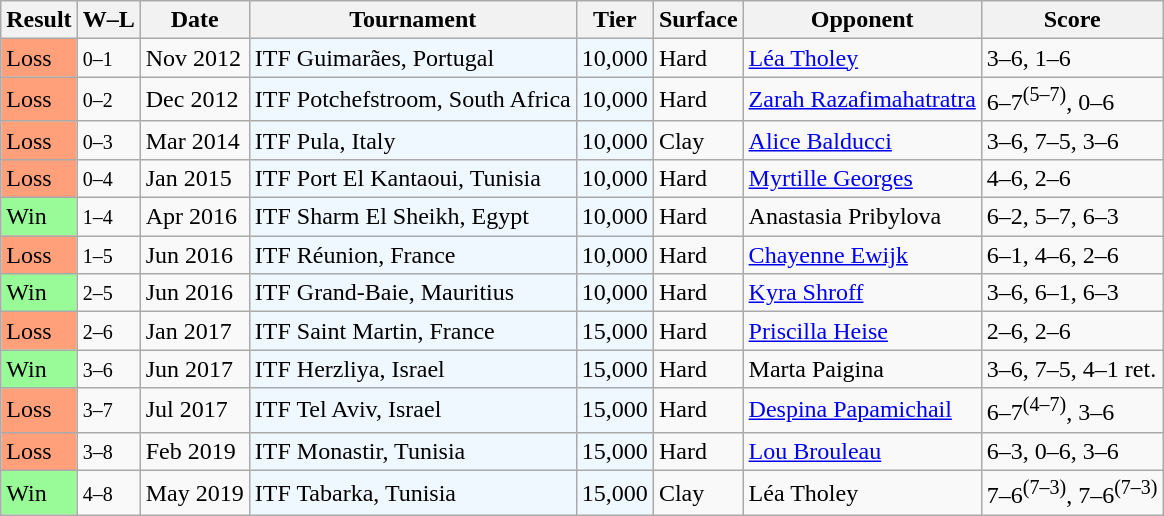<table class="sortable wikitable">
<tr>
<th>Result</th>
<th class=unsortable>W–L</th>
<th>Date</th>
<th>Tournament</th>
<th>Tier</th>
<th>Surface</th>
<th>Opponent</th>
<th class=unsortable>Score</th>
</tr>
<tr>
<td style=background:#FFA07A>Loss</td>
<td><small>0–1</small></td>
<td>Nov 2012</td>
<td style=background:#f0f8ff;>ITF Guimarães, Portugal</td>
<td style=background:#f0f8ff;>10,000</td>
<td>Hard</td>
<td> <a href='#'>Léa Tholey</a></td>
<td>3–6, 1–6</td>
</tr>
<tr>
<td style=background:#FFA07A>Loss</td>
<td><small>0–2</small></td>
<td>Dec 2012</td>
<td style=background:#f0f8ff;>ITF Potchefstroom, South Africa</td>
<td style=background:#f0f8ff;>10,000</td>
<td>Hard</td>
<td> <a href='#'>Zarah Razafimahatratra</a></td>
<td>6–7<sup>(5–7)</sup>, 0–6</td>
</tr>
<tr>
<td style=background:#FFA07A>Loss</td>
<td><small>0–3</small></td>
<td>Mar 2014</td>
<td style=background:#f0f8ff;>ITF Pula, Italy</td>
<td style=background:#f0f8ff;>10,000</td>
<td>Clay</td>
<td> <a href='#'>Alice Balducci</a></td>
<td>3–6, 7–5, 3–6</td>
</tr>
<tr>
<td style=background:#FFA07A>Loss</td>
<td><small>0–4</small></td>
<td>Jan 2015</td>
<td style=background:#f0f8ff;>ITF Port El Kantaoui, Tunisia</td>
<td style=background:#f0f8ff;>10,000</td>
<td>Hard</td>
<td> <a href='#'>Myrtille Georges</a></td>
<td>4–6, 2–6</td>
</tr>
<tr>
<td style=background:#98fb98;>Win</td>
<td><small>1–4</small></td>
<td>Apr 2016</td>
<td style=background:#f0f8ff;>ITF Sharm El Sheikh, Egypt</td>
<td style=background:#f0f8ff;>10,000</td>
<td>Hard</td>
<td> Anastasia Pribylova</td>
<td>6–2, 5–7, 6–3</td>
</tr>
<tr>
<td style=background:#FFA07A>Loss</td>
<td><small>1–5</small></td>
<td>Jun 2016</td>
<td style=background:#f0f8ff;>ITF Réunion, France</td>
<td style=background:#f0f8ff;>10,000</td>
<td>Hard</td>
<td> <a href='#'>Chayenne Ewijk</a></td>
<td>6–1, 4–6, 2–6</td>
</tr>
<tr>
<td style=background:#98fb98;>Win</td>
<td><small>2–5</small></td>
<td>Jun 2016</td>
<td style=background:#f0f8ff;>ITF Grand-Baie, Mauritius</td>
<td style=background:#f0f8ff;>10,000</td>
<td>Hard</td>
<td> <a href='#'>Kyra Shroff</a></td>
<td>3–6, 6–1, 6–3</td>
</tr>
<tr>
<td style=background:#FFA07A>Loss</td>
<td><small>2–6</small></td>
<td>Jan 2017</td>
<td style=background:#f0f8ff;>ITF Saint Martin, France</td>
<td style=background:#f0f8ff;>15,000</td>
<td>Hard</td>
<td> <a href='#'>Priscilla Heise</a></td>
<td>2–6, 2–6</td>
</tr>
<tr>
<td style=background:#98fb98;>Win</td>
<td><small>3–6</small></td>
<td>Jun 2017</td>
<td style=background:#f0f8ff;>ITF Herzliya, Israel</td>
<td style=background:#f0f8ff;>15,000</td>
<td>Hard</td>
<td> Marta Paigina</td>
<td>3–6, 7–5, 4–1 ret.</td>
</tr>
<tr>
<td style=background:#FFA07A>Loss</td>
<td><small>3–7</small></td>
<td>Jul 2017</td>
<td style=background:#f0f8ff;>ITF Tel Aviv, Israel</td>
<td style=background:#f0f8ff;>15,000</td>
<td>Hard</td>
<td> <a href='#'>Despina Papamichail</a></td>
<td>6–7<sup>(4–7)</sup>, 3–6</td>
</tr>
<tr>
<td style=background:#FFA07A>Loss</td>
<td><small>3–8</small></td>
<td>Feb 2019</td>
<td style=background:#f0f8ff;>ITF Monastir, Tunisia</td>
<td style=background:#f0f8ff;>15,000</td>
<td>Hard</td>
<td> <a href='#'>Lou Brouleau</a></td>
<td>6–3, 0–6, 3–6</td>
</tr>
<tr>
<td style=background:#98fb98;>Win</td>
<td><small>4–8</small></td>
<td>May 2019</td>
<td style=background:#f0f8ff;>ITF Tabarka, Tunisia</td>
<td style=background:#f0f8ff;>15,000</td>
<td>Clay</td>
<td> Léa Tholey</td>
<td>7–6<sup>(7–3)</sup>, 7–6<sup>(7–3)</sup></td>
</tr>
</table>
